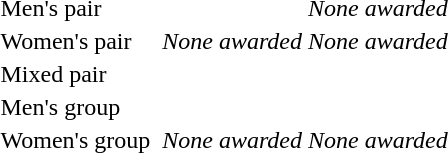<table>
<tr>
<td>Men's pair</td>
<td></td>
<td></td>
<td><em>None awarded</em></td>
</tr>
<tr>
<td>Women's pair</td>
<td></td>
<td><em>None awarded</em></td>
<td><em>None awarded</em></td>
</tr>
<tr>
<td>Mixed pair</td>
<td></td>
<td></td>
<td></td>
</tr>
<tr>
<td>Men's group</td>
<td></td>
<td></td>
<td></td>
</tr>
<tr>
<td>Women's group</td>
<td></td>
<td><em>None awarded</em></td>
<td><em>None awarded</em></td>
</tr>
</table>
